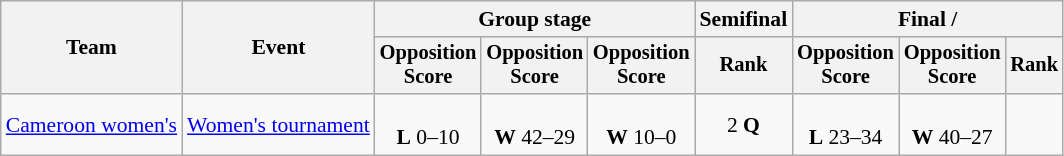<table class=wikitable style=font-size:90%;text-align:center>
<tr>
<th rowspan=2>Team</th>
<th rowspan=2>Event</th>
<th colspan=3>Group stage</th>
<th>Semifinal</th>
<th colspan=3>Final / </th>
</tr>
<tr style=font-size:95%>
<th>Opposition<br>Score</th>
<th>Opposition<br>Score</th>
<th>Opposition<br>Score</th>
<th>Rank</th>
<th>Opposition<br>Score</th>
<th>Opposition<br>Score</th>
<th>Rank</th>
</tr>
<tr>
<td align=left><a href='#'>Cameroon women's</a></td>
<td align=left><a href='#'>Women's tournament</a></td>
<td><br><strong>L</strong> 0–10</td>
<td><br><strong>W</strong> 42–29</td>
<td><br><strong>W</strong> 10–0</td>
<td>2 <strong>Q</strong></td>
<td><br><strong>L</strong> 23–34</td>
<td><br><strong>W</strong> 40–27</td>
<td></td>
</tr>
</table>
